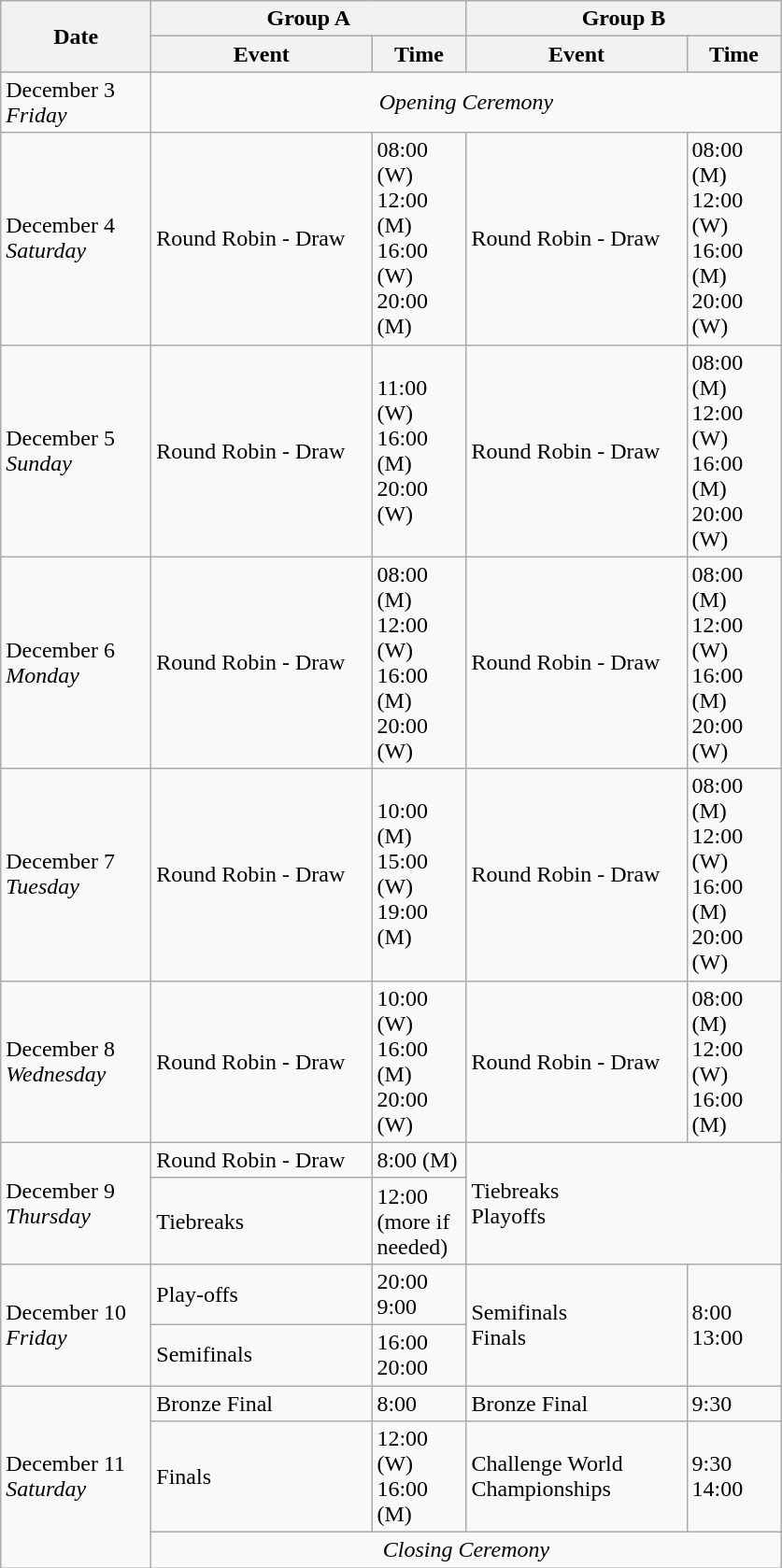<table class="wikitable">
<tr>
<th width="100" rowspan=2>Date</th>
<th colspan=2>Group A</th>
<th colspan=2>Group B</th>
</tr>
<tr>
<th width="150">Event</th>
<th width="60">Time</th>
<th width="150">Event</th>
<th width="60">Time</th>
</tr>
<tr>
<td>December 3 <br> <em>Friday</em></td>
<td colspan=4 align=center><em>Opening Ceremony</em></td>
</tr>
<tr>
<td>December 4 <br> <em>Saturday</em></td>
<td>Round Robin - Draw</td>
<td>08:00 (W) <br> 12:00 (M) <br> 16:00 (W) <br> 20:00 (M)</td>
<td>Round Robin - Draw</td>
<td>08:00 (M) <br> 12:00 (W) <br> 16:00 (M) <br> 20:00 (W)</td>
</tr>
<tr>
<td>December 5 <br> <em>Sunday</em></td>
<td>Round Robin - Draw</td>
<td>11:00 (W) <br> 16:00 (M) <br> 20:00 (W)</td>
<td>Round Robin - Draw</td>
<td>08:00 (M) <br> 12:00 (W) <br> 16:00 (M) <br> 20:00 (W)</td>
</tr>
<tr>
<td>December 6 <br> <em>Monday</em></td>
<td>Round Robin - Draw</td>
<td>08:00 (M) <br> 12:00 (W) <br> 16:00 (M) <br> 20:00 (W)</td>
<td>Round Robin - Draw</td>
<td>08:00 (M) <br> 12:00 (W) <br> 16:00 (M) <br> 20:00 (W)</td>
</tr>
<tr>
<td>December 7 <br> <em>Tuesday</em></td>
<td>Round Robin - Draw</td>
<td>10:00 (M) <br> 15:00 (W) <br> 19:00 (M)</td>
<td>Round Robin - Draw</td>
<td>08:00 (M) <br> 12:00 (W) <br> 16:00 (M) <br> 20:00 (W)</td>
</tr>
<tr>
<td>December 8 <br> <em>Wednesday</em></td>
<td>Round Robin - Draw</td>
<td>10:00 (W) <br> 16:00 (M) <br> 20:00 (W)</td>
<td>Round Robin - Draw</td>
<td>08:00 (M) <br> 12:00 (W) <br> 16:00 (M)</td>
</tr>
<tr>
<td rowspan=3>December 9 <br> <em>Thursday</em></td>
<td>Round Robin - Draw</td>
<td>8:00 (M)</td>
<td rowspan=3 colspan=2>Tiebreaks <br> Playoffs</td>
</tr>
<tr>
<td>Tiebreaks</td>
<td>12:00 (more if needed)</td>
</tr>
<tr>
<td rowspan=2>Play-offs</td>
<td rowspan=2>20:00 <br> 9:00</td>
</tr>
<tr>
<td rowspan=2>December 10 <br> <em>Friday</em></td>
<td rowspan=2>Semifinals <br> Finals</td>
<td rowspan=2>8:00 <br> 13:00</td>
</tr>
<tr>
<td>Semifinals</td>
<td>16:00 <br> 20:00</td>
</tr>
<tr>
<td rowspan=3>December 11 <br> <em>Saturday</em></td>
<td>Bronze Final</td>
<td>8:00</td>
<td>Bronze Final</td>
<td>9:30</td>
</tr>
<tr>
<td>Finals</td>
<td>12:00 (W) <br> 16:00 (M)</td>
<td>Challenge World Championships</td>
<td>9:30 <br> 14:00</td>
</tr>
<tr>
<td colspan=4 align=center><em>Closing Ceremony</em></td>
</tr>
</table>
